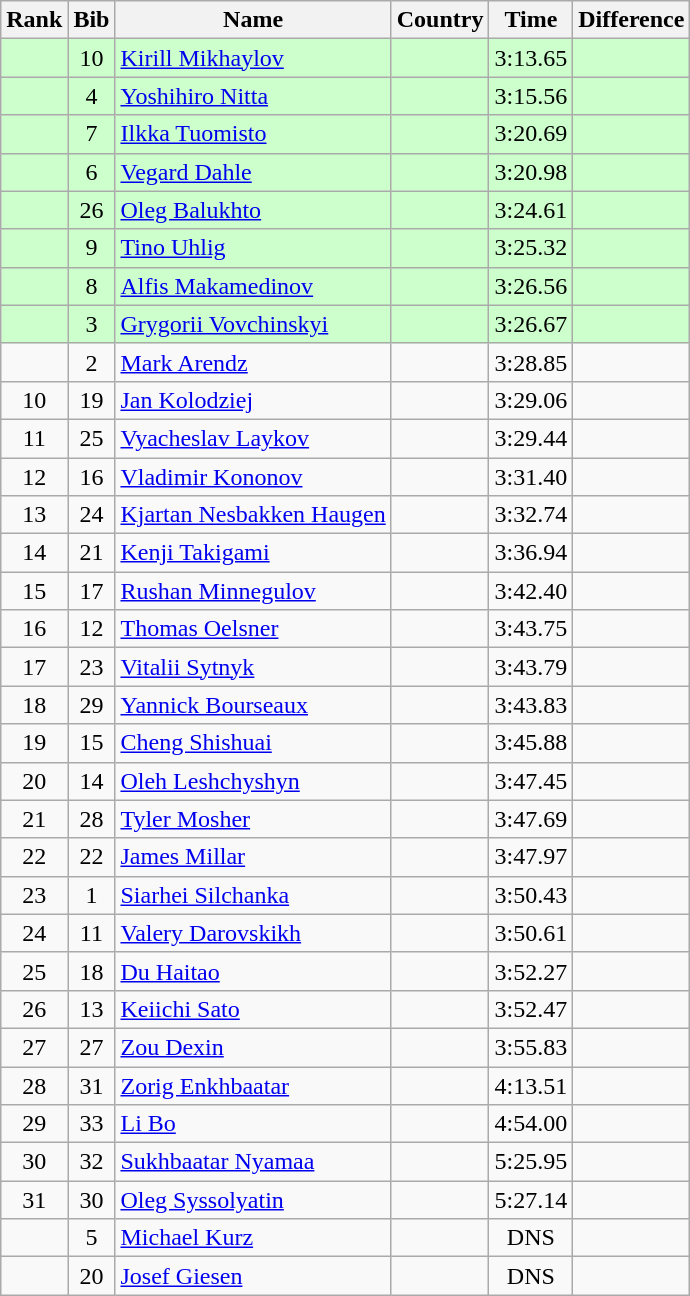<table class="wikitable sortable" style="text-align:center">
<tr>
<th>Rank</th>
<th>Bib</th>
<th>Name</th>
<th>Country</th>
<th>Time</th>
<th>Difference</th>
</tr>
<tr bgcolor="#ccffcc">
<td></td>
<td>10</td>
<td align=left><a href='#'>Kirill Mikhaylov</a></td>
<td align=left></td>
<td>3:13.65</td>
<td></td>
</tr>
<tr bgcolor="#ccffcc">
<td></td>
<td>4</td>
<td align=left><a href='#'>Yoshihiro Nitta</a></td>
<td align=left></td>
<td>3:15.56</td>
<td></td>
</tr>
<tr bgcolor="#ccffcc">
<td></td>
<td>7</td>
<td align=left><a href='#'>Ilkka Tuomisto</a></td>
<td align=left></td>
<td>3:20.69</td>
<td></td>
</tr>
<tr bgcolor="#ccffcc">
<td></td>
<td>6</td>
<td align=left><a href='#'>Vegard Dahle</a></td>
<td align=left></td>
<td>3:20.98</td>
<td></td>
</tr>
<tr bgcolor="#ccffcc">
<td></td>
<td>26</td>
<td align=left><a href='#'>Oleg Balukhto</a></td>
<td align=left></td>
<td>3:24.61</td>
<td></td>
</tr>
<tr bgcolor="#ccffcc">
<td></td>
<td>9</td>
<td align=left><a href='#'>Tino Uhlig</a></td>
<td align=left></td>
<td>3:25.32</td>
<td></td>
</tr>
<tr bgcolor="#ccffcc">
<td></td>
<td>8</td>
<td align=left><a href='#'>Alfis Makamedinov</a></td>
<td align=left></td>
<td>3:26.56</td>
<td></td>
</tr>
<tr bgcolor="#ccffcc">
<td></td>
<td>3</td>
<td align=left><a href='#'>Grygorii Vovchinskyi</a></td>
<td align=left></td>
<td>3:26.67</td>
<td></td>
</tr>
<tr>
<td></td>
<td>2</td>
<td align=left><a href='#'>Mark Arendz</a></td>
<td align=left></td>
<td>3:28.85</td>
<td></td>
</tr>
<tr>
<td>10</td>
<td>19</td>
<td align=left><a href='#'>Jan Kolodziej</a></td>
<td align=left></td>
<td>3:29.06</td>
<td></td>
</tr>
<tr>
<td>11</td>
<td>25</td>
<td align=left><a href='#'>Vyacheslav Laykov</a></td>
<td align=left></td>
<td>3:29.44</td>
<td></td>
</tr>
<tr>
<td>12</td>
<td>16</td>
<td align=left><a href='#'>Vladimir Kononov</a></td>
<td align=left></td>
<td>3:31.40</td>
<td></td>
</tr>
<tr>
<td>13</td>
<td>24</td>
<td align=left><a href='#'>Kjartan Nesbakken Haugen</a></td>
<td align=left></td>
<td>3:32.74</td>
<td></td>
</tr>
<tr>
<td>14</td>
<td>21</td>
<td align=left><a href='#'>Kenji Takigami</a></td>
<td align=left></td>
<td>3:36.94</td>
<td></td>
</tr>
<tr>
<td>15</td>
<td>17</td>
<td align=left><a href='#'>Rushan Minnegulov</a></td>
<td align=left></td>
<td>3:42.40</td>
<td></td>
</tr>
<tr>
<td>16</td>
<td>12</td>
<td align=left><a href='#'>Thomas Oelsner</a></td>
<td align=left></td>
<td>3:43.75</td>
<td></td>
</tr>
<tr>
<td>17</td>
<td>23</td>
<td align=left><a href='#'>Vitalii Sytnyk</a></td>
<td align=left></td>
<td>3:43.79</td>
<td></td>
</tr>
<tr>
<td>18</td>
<td>29</td>
<td align=left><a href='#'>Yannick Bourseaux</a></td>
<td align=left></td>
<td>3:43.83</td>
<td></td>
</tr>
<tr>
<td>19</td>
<td>15</td>
<td align=left><a href='#'>Cheng Shishuai</a></td>
<td align=left></td>
<td>3:45.88</td>
<td></td>
</tr>
<tr>
<td>20</td>
<td>14</td>
<td align=left><a href='#'>Oleh Leshchyshyn</a></td>
<td align=left></td>
<td>3:47.45</td>
<td></td>
</tr>
<tr>
<td>21</td>
<td>28</td>
<td align=left><a href='#'>Tyler Mosher</a></td>
<td align=left></td>
<td>3:47.69</td>
<td></td>
</tr>
<tr>
<td>22</td>
<td>22</td>
<td align=left><a href='#'>James Millar</a></td>
<td align=left></td>
<td>3:47.97</td>
<td></td>
</tr>
<tr>
<td>23</td>
<td>1</td>
<td align=left><a href='#'>Siarhei Silchanka</a></td>
<td align=left></td>
<td>3:50.43</td>
<td></td>
</tr>
<tr>
<td>24</td>
<td>11</td>
<td align=left><a href='#'>Valery Darovskikh</a></td>
<td align=left></td>
<td>3:50.61</td>
<td></td>
</tr>
<tr>
<td>25</td>
<td>18</td>
<td align=left><a href='#'>Du Haitao</a></td>
<td align=left></td>
<td>3:52.27</td>
<td></td>
</tr>
<tr>
<td>26</td>
<td>13</td>
<td align=left><a href='#'>Keiichi Sato</a></td>
<td align=left></td>
<td>3:52.47</td>
<td></td>
</tr>
<tr>
<td>27</td>
<td>27</td>
<td align=left><a href='#'>Zou Dexin</a></td>
<td align=left></td>
<td>3:55.83</td>
<td></td>
</tr>
<tr>
<td>28</td>
<td>31</td>
<td align=left><a href='#'>Zorig Enkhbaatar</a></td>
<td align=left></td>
<td>4:13.51</td>
<td></td>
</tr>
<tr>
<td>29</td>
<td>33</td>
<td align=left><a href='#'>Li Bo</a></td>
<td align=left></td>
<td>4:54.00</td>
<td></td>
</tr>
<tr>
<td>30</td>
<td>32</td>
<td align=left><a href='#'>Sukhbaatar Nyamaa</a></td>
<td align=left></td>
<td>5:25.95</td>
<td></td>
</tr>
<tr>
<td>31</td>
<td>30</td>
<td align=left><a href='#'>Oleg Syssolyatin</a></td>
<td align=left></td>
<td>5:27.14</td>
<td></td>
</tr>
<tr>
<td></td>
<td>5</td>
<td align=left><a href='#'>Michael Kurz</a></td>
<td align=left></td>
<td>DNS</td>
<td></td>
</tr>
<tr>
<td></td>
<td>20</td>
<td align=left><a href='#'>Josef Giesen</a></td>
<td align=left></td>
<td>DNS</td>
<td></td>
</tr>
</table>
